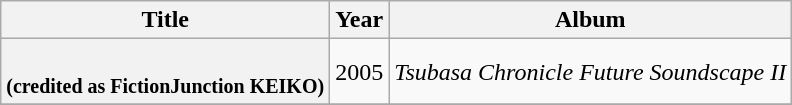<table class="wikitable plainrowheaders" style="text-align:center;">
<tr>
<th scope="col">Title</th>
<th scope="col">Year</th>
<th scope="col">Album</th>
</tr>
<tr>
<th scope="row"> <br><small>(credited as FictionJunction KEIKO)</small></th>
<td rowspan="1">2005</td>
<td rowspan="1"><em>Tsubasa Chronicle Future Soundscape II</em></td>
</tr>
<tr>
</tr>
</table>
